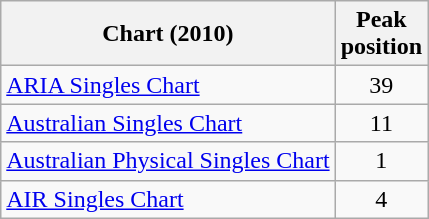<table class="wikitable">
<tr>
<th>Chart (2010)</th>
<th>Peak<br>position</th>
</tr>
<tr>
<td><a href='#'>ARIA Singles Chart</a></td>
<td align="center">39</td>
</tr>
<tr>
<td><a href='#'>Australian Singles Chart</a></td>
<td align="center">11</td>
</tr>
<tr>
<td><a href='#'>Australian Physical Singles Chart</a></td>
<td align="center">1</td>
</tr>
<tr>
<td><a href='#'>AIR Singles Chart</a></td>
<td align="center">4</td>
</tr>
</table>
